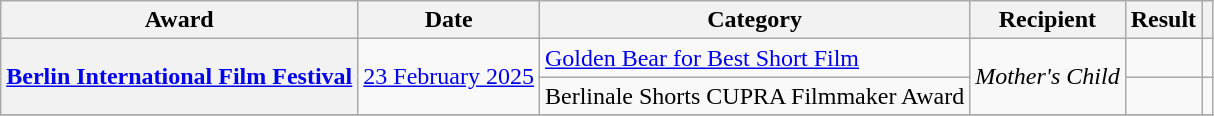<table class="wikitable sortable plainrowheaders">
<tr>
<th>Award</th>
<th>Date</th>
<th>Category</th>
<th>Recipient</th>
<th>Result</th>
<th></th>
</tr>
<tr>
<th scope="row" rowspan=2><a href='#'>Berlin International Film Festival</a></th>
<td rowspan=2><a href='#'>23 February 2025</a></td>
<td><a href='#'>Golden Bear for Best Short Film</a></td>
<td rowspan="2"><em>Mother's Child</em></td>
<td></td>
<td align="center" rowspan="1"></td>
</tr>
<tr>
<td>Berlinale Shorts CUPRA Filmmaker Award</td>
<td></td>
<td align="center" rowspan="1"></td>
</tr>
<tr>
</tr>
</table>
